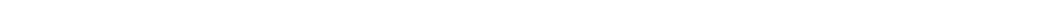<table style="width:88%; text-align:center;">
<tr style="color:white;">
<td style="background:"><strong>10</strong></td>
<td style="background:"><strong>9</strong></td>
<td style="background:"><strong>13</strong></td>
</tr>
</table>
